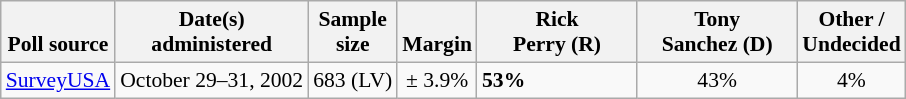<table class="wikitable" style="font-size:90%">
<tr valign=bottom>
<th>Poll source</th>
<th>Date(s)<br>administered</th>
<th>Sample<br>size</th>
<th>Margin<br></th>
<th style="width:100px;">Rick<br>Perry (R)</th>
<th style="width:100px;">Tony<br>Sanchez (D)</th>
<th>Other /<br>Undecided</th>
</tr>
<tr>
<td><a href='#'>SurveyUSA</a></td>
<td align=center>October 29–31, 2002</td>
<td align=center>683 (LV)</td>
<td align=center>± 3.9%</td>
<td><strong>53%</strong></td>
<td align=center>43%</td>
<td align=center>4%</td>
</tr>
</table>
